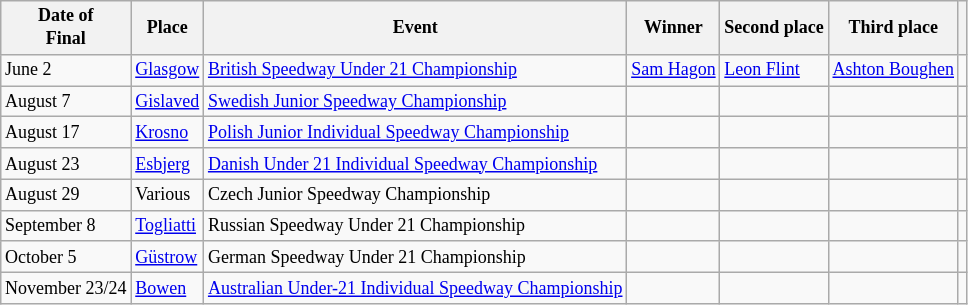<table class=wikitable style="font-size:12px">
<tr>
<th>Date of<br>Final</th>
<th>Place</th>
<th>Event</th>
<th>Winner</th>
<th>Second place</th>
<th>Third place</th>
<th></th>
</tr>
<tr>
<td>June 2</td>
<td> <a href='#'>Glasgow</a></td>
<td><a href='#'>British Speedway Under 21 Championship</a></td>
<td> <a href='#'>Sam Hagon</a></td>
<td> <a href='#'>Leon Flint</a></td>
<td> <a href='#'>Ashton Boughen</a></td>
<td></td>
</tr>
<tr>
<td>August 7</td>
<td> <a href='#'>Gislaved</a></td>
<td><a href='#'>Swedish Junior Speedway Championship</a></td>
<td></td>
<td></td>
<td></td>
<td></td>
</tr>
<tr>
<td>August 17</td>
<td> <a href='#'>Krosno</a></td>
<td><a href='#'>Polish Junior Individual Speedway Championship</a></td>
<td></td>
<td></td>
<td></td>
<td></td>
</tr>
<tr>
<td>August 23</td>
<td> <a href='#'>Esbjerg</a></td>
<td><a href='#'>Danish Under 21 Individual Speedway Championship</a></td>
<td></td>
<td></td>
<td></td>
<td></td>
</tr>
<tr>
<td>August 29</td>
<td> Various</td>
<td>Czech Junior Speedway Championship</td>
<td></td>
<td></td>
<td></td>
<td></td>
</tr>
<tr>
<td>September 8</td>
<td> <a href='#'>Togliatti</a></td>
<td>Russian Speedway Under 21 Championship</td>
<td></td>
<td></td>
<td></td>
<td></td>
</tr>
<tr>
<td>October 5</td>
<td> <a href='#'>Güstrow</a></td>
<td>German Speedway Under 21 Championship</td>
<td></td>
<td></td>
<td></td>
<td></td>
</tr>
<tr>
<td>November 23/24</td>
<td> <a href='#'>Bowen</a></td>
<td><a href='#'>Australian Under-21 Individual Speedway Championship</a></td>
<td></td>
<td></td>
<td></td>
<td></td>
</tr>
</table>
